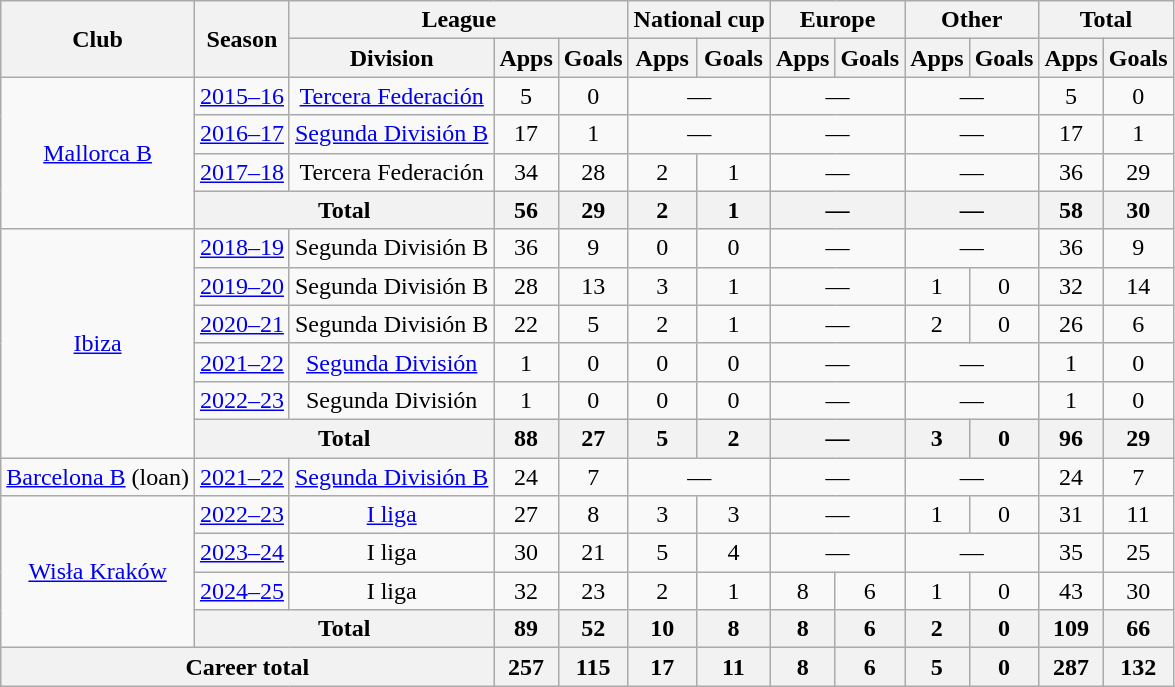<table class="wikitable" style="text-align: center;">
<tr>
<th rowspan="2">Club</th>
<th rowspan="2">Season</th>
<th colspan="3">League</th>
<th colspan="2">National cup</th>
<th colspan="2">Europe</th>
<th colspan="2">Other</th>
<th colspan="2">Total</th>
</tr>
<tr>
<th>Division</th>
<th>Apps</th>
<th>Goals</th>
<th>Apps</th>
<th>Goals</th>
<th>Apps</th>
<th>Goals</th>
<th>Apps</th>
<th>Goals</th>
<th>Apps</th>
<th>Goals</th>
</tr>
<tr>
<td rowspan="4"><a href='#'>Mallorca B</a></td>
<td><a href='#'>2015–16</a></td>
<td><a href='#'>Tercera Federación</a></td>
<td>5</td>
<td>0</td>
<td colspan="2">—</td>
<td colspan="2">—</td>
<td colspan="2">—</td>
<td>5</td>
<td>0</td>
</tr>
<tr>
<td><a href='#'>2016–17</a></td>
<td><a href='#'>Segunda División B</a></td>
<td>17</td>
<td>1</td>
<td colspan="2">—</td>
<td colspan="2">—</td>
<td colspan="2">—</td>
<td>17</td>
<td>1</td>
</tr>
<tr>
<td><a href='#'>2017–18</a></td>
<td>Tercera Federación</td>
<td>34</td>
<td>28</td>
<td>2</td>
<td>1</td>
<td colspan="2">—</td>
<td colspan="2">—</td>
<td>36</td>
<td>29</td>
</tr>
<tr>
<th colspan="2">Total</th>
<th>56</th>
<th>29</th>
<th>2</th>
<th>1</th>
<th colspan="2">—</th>
<th colspan="2">—</th>
<th>58</th>
<th>30</th>
</tr>
<tr>
<td rowspan="6"><a href='#'>Ibiza</a></td>
<td><a href='#'>2018–19</a></td>
<td>Segunda División B</td>
<td>36</td>
<td>9</td>
<td>0</td>
<td>0</td>
<td colspan="2">—</td>
<td colspan="2">—</td>
<td>36</td>
<td>9</td>
</tr>
<tr>
<td><a href='#'>2019–20</a></td>
<td>Segunda División B</td>
<td>28</td>
<td>13</td>
<td>3</td>
<td>1</td>
<td colspan="2">—</td>
<td>1</td>
<td>0</td>
<td>32</td>
<td>14</td>
</tr>
<tr>
<td><a href='#'>2020–21</a></td>
<td>Segunda División B</td>
<td>22</td>
<td>5</td>
<td>2</td>
<td>1</td>
<td colspan="2">—</td>
<td>2</td>
<td>0</td>
<td>26</td>
<td>6</td>
</tr>
<tr>
<td><a href='#'>2021–22</a></td>
<td><a href='#'>Segunda División</a></td>
<td>1</td>
<td>0</td>
<td>0</td>
<td>0</td>
<td colspan="2">—</td>
<td colspan="2">—</td>
<td>1</td>
<td>0</td>
</tr>
<tr>
<td><a href='#'>2022–23</a></td>
<td>Segunda División</td>
<td>1</td>
<td>0</td>
<td>0</td>
<td>0</td>
<td colspan="2">—</td>
<td colspan="2">—</td>
<td>1</td>
<td>0</td>
</tr>
<tr>
<th colspan="2">Total</th>
<th>88</th>
<th>27</th>
<th>5</th>
<th>2</th>
<th colspan="2">—</th>
<th>3</th>
<th>0</th>
<th>96</th>
<th>29</th>
</tr>
<tr>
<td><a href='#'>Barcelona B</a> (loan)</td>
<td><a href='#'>2021–22</a></td>
<td><a href='#'>Segunda División B</a></td>
<td>24</td>
<td>7</td>
<td colspan="2">—</td>
<td colspan="2">—</td>
<td colspan="2">—</td>
<td>24</td>
<td>7</td>
</tr>
<tr>
<td rowspan="4"><a href='#'>Wisła Kraków</a></td>
<td><a href='#'>2022–23</a></td>
<td><a href='#'>I liga</a></td>
<td>27</td>
<td>8</td>
<td>3</td>
<td>3</td>
<td colspan="2">—</td>
<td>1</td>
<td>0</td>
<td>31</td>
<td>11</td>
</tr>
<tr>
<td><a href='#'>2023–24</a></td>
<td>I liga</td>
<td>30</td>
<td>21</td>
<td>5</td>
<td>4</td>
<td colspan="2">—</td>
<td colspan="2">—</td>
<td>35</td>
<td>25</td>
</tr>
<tr>
<td><a href='#'>2024–25</a></td>
<td>I liga</td>
<td>32</td>
<td>23</td>
<td>2</td>
<td>1</td>
<td>8</td>
<td>6</td>
<td>1</td>
<td>0</td>
<td>43</td>
<td>30</td>
</tr>
<tr>
<th colspan="2">Total</th>
<th>89</th>
<th>52</th>
<th>10</th>
<th>8</th>
<th>8</th>
<th>6</th>
<th>2</th>
<th>0</th>
<th>109</th>
<th>66</th>
</tr>
<tr>
<th colspan="3">Career total</th>
<th>257</th>
<th>115</th>
<th>17</th>
<th>11</th>
<th>8</th>
<th>6</th>
<th>5</th>
<th>0</th>
<th>287</th>
<th>132</th>
</tr>
</table>
